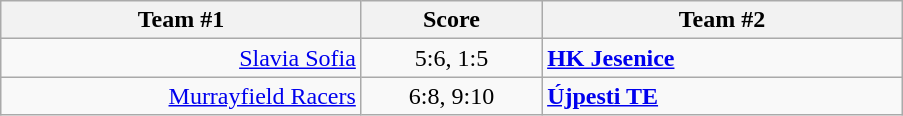<table class="wikitable" style="text-align: center;">
<tr>
<th width=22%>Team #1</th>
<th width=11%>Score</th>
<th width=22%>Team #2</th>
</tr>
<tr>
<td style="text-align: right;"><a href='#'>Slavia Sofia</a> </td>
<td>5:6, 1:5</td>
<td style="text-align: left;"> <strong><a href='#'>HK Jesenice</a></strong></td>
</tr>
<tr>
<td style="text-align: right;"><a href='#'>Murrayfield Racers</a> </td>
<td>6:8, 9:10</td>
<td style="text-align: left;"> <strong><a href='#'>Újpesti TE</a></strong></td>
</tr>
</table>
